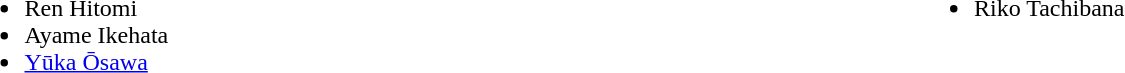<table>
<tr>
<td valign="top" width=50%><br><ul><li>Ren Hitomi</li><li>Ayame Ikehata</li><li><a href='#'>Yūka Ōsawa</a></li></ul></td>
<td valign="top" width=22></td>
<td valign="top" width=50%><br><ul><li>Riko Tachibana</li></ul></td>
</tr>
</table>
